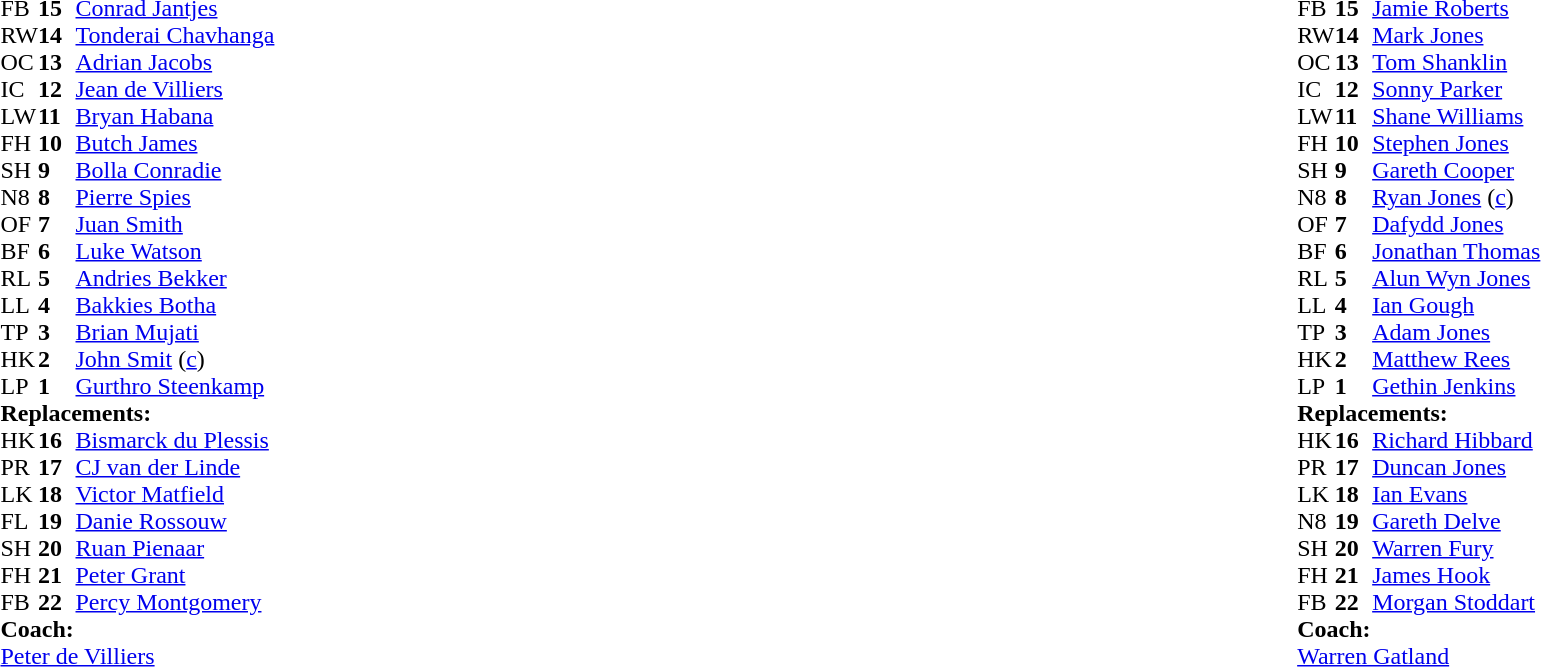<table style="width:100%">
<tr>
<td style="vertical-align:top;width:50%"><br><table cellspacing="0" cellpadding="0">
<tr>
<th width="25"></th>
<th width="25"></th>
</tr>
<tr>
<td>FB</td>
<td><strong>15</strong></td>
<td><a href='#'>Conrad Jantjes</a></td>
</tr>
<tr>
<td>RW</td>
<td><strong>14</strong></td>
<td><a href='#'>Tonderai Chavhanga</a></td>
</tr>
<tr>
<td>OC</td>
<td><strong>13</strong></td>
<td><a href='#'>Adrian Jacobs</a></td>
<td></td>
<td colspan="2"></td>
<td></td>
</tr>
<tr>
<td>IC</td>
<td><strong>12</strong></td>
<td><a href='#'>Jean de Villiers</a></td>
</tr>
<tr>
<td>LW</td>
<td><strong>11</strong></td>
<td><a href='#'>Bryan Habana</a></td>
</tr>
<tr>
<td>FH</td>
<td><strong>10</strong></td>
<td><a href='#'>Butch James</a></td>
<td></td>
<td></td>
<td></td>
<td></td>
</tr>
<tr>
<td>SH</td>
<td><strong>9</strong></td>
<td><a href='#'>Bolla Conradie</a></td>
<td></td>
<td></td>
</tr>
<tr>
<td>N8</td>
<td><strong>8</strong></td>
<td><a href='#'>Pierre Spies</a></td>
</tr>
<tr>
<td>OF</td>
<td><strong>7</strong></td>
<td><a href='#'>Juan Smith</a></td>
<td></td>
<td></td>
<td></td>
<td></td>
</tr>
<tr>
<td>BF</td>
<td><strong>6</strong></td>
<td><a href='#'>Luke Watson</a></td>
</tr>
<tr>
<td>RL</td>
<td><strong>5</strong></td>
<td><a href='#'>Andries Bekker</a></td>
<td></td>
<td></td>
</tr>
<tr>
<td>LL</td>
<td><strong>4</strong></td>
<td><a href='#'>Bakkies Botha</a></td>
<td></td>
<td colspan="2"></td>
</tr>
<tr>
<td>TP</td>
<td><strong>3</strong></td>
<td><a href='#'>Brian Mujati</a></td>
<td></td>
<td></td>
<td></td>
<td></td>
</tr>
<tr>
<td>HK</td>
<td><strong>2</strong></td>
<td><a href='#'>John Smit</a> (<a href='#'>c</a>)</td>
<td></td>
<td></td>
</tr>
<tr>
<td>LP</td>
<td><strong>1</strong></td>
<td><a href='#'>Gurthro Steenkamp</a></td>
<td></td>
<td colspan="2"></td>
</tr>
<tr>
<td colspan="3"><strong>Replacements:</strong></td>
</tr>
<tr>
<td>HK</td>
<td><strong>16</strong></td>
<td><a href='#'>Bismarck du Plessis</a></td>
<td></td>
<td></td>
</tr>
<tr>
<td>PR</td>
<td><strong>17</strong></td>
<td><a href='#'>CJ van der Linde</a></td>
<td></td>
<td></td>
<td></td>
<td></td>
</tr>
<tr>
<td>LK</td>
<td><strong>18</strong></td>
<td><a href='#'>Victor Matfield</a></td>
<td></td>
<td></td>
</tr>
<tr>
<td>FL</td>
<td><strong>19</strong></td>
<td><a href='#'>Danie Rossouw</a></td>
<td></td>
<td></td>
<td></td>
<td></td>
</tr>
<tr>
<td>SH</td>
<td><strong>20</strong></td>
<td><a href='#'>Ruan Pienaar</a></td>
<td></td>
<td></td>
</tr>
<tr>
<td>FH</td>
<td><strong>21</strong></td>
<td><a href='#'>Peter Grant</a></td>
<td></td>
<td></td>
<td></td>
<td></td>
</tr>
<tr>
<td>FB</td>
<td><strong>22</strong></td>
<td><a href='#'>Percy Montgomery</a></td>
<td></td>
<td></td>
<td></td>
<td></td>
</tr>
<tr>
<td colspan="3"><strong>Coach:</strong></td>
</tr>
<tr>
<td colspan="3"><a href='#'>Peter de Villiers</a></td>
</tr>
</table>
</td>
<td style="vertical-align:top"></td>
<td style="vertical-align:top;width:50%"><br><table cellspacing="0" cellpadding="0" style="margin:auto">
<tr>
<th width="25"></th>
<th width="25"></th>
</tr>
<tr>
<td>FB</td>
<td><strong>15</strong></td>
<td><a href='#'>Jamie Roberts</a></td>
<td></td>
<td></td>
</tr>
<tr>
<td>RW</td>
<td><strong>14</strong></td>
<td><a href='#'>Mark Jones</a></td>
</tr>
<tr>
<td>OC</td>
<td><strong>13</strong></td>
<td><a href='#'>Tom Shanklin</a></td>
</tr>
<tr>
<td>IC</td>
<td><strong>12</strong></td>
<td><a href='#'>Sonny Parker</a></td>
</tr>
<tr>
<td>LW</td>
<td><strong>11</strong></td>
<td><a href='#'>Shane Williams</a></td>
</tr>
<tr>
<td>FH</td>
<td><strong>10</strong></td>
<td><a href='#'>Stephen Jones</a></td>
<td></td>
<td></td>
</tr>
<tr>
<td>SH</td>
<td><strong>9</strong></td>
<td><a href='#'>Gareth Cooper</a></td>
<td></td>
<td></td>
</tr>
<tr>
<td>N8</td>
<td><strong>8</strong></td>
<td><a href='#'>Ryan Jones</a> (<a href='#'>c</a>)</td>
</tr>
<tr>
<td>OF</td>
<td><strong>7</strong></td>
<td><a href='#'>Dafydd Jones</a></td>
<td></td>
<td></td>
</tr>
<tr>
<td>BF</td>
<td><strong>6</strong></td>
<td><a href='#'>Jonathan Thomas</a></td>
</tr>
<tr>
<td>RL</td>
<td><strong>5</strong></td>
<td><a href='#'>Alun Wyn Jones</a></td>
<td></td>
<td></td>
</tr>
<tr>
<td>LL</td>
<td><strong>4</strong></td>
<td><a href='#'>Ian Gough</a></td>
<td></td>
<td></td>
</tr>
<tr>
<td>TP</td>
<td><strong>3</strong></td>
<td><a href='#'>Adam Jones</a></td>
</tr>
<tr>
<td>HK</td>
<td><strong>2</strong></td>
<td><a href='#'>Matthew Rees</a></td>
<td></td>
<td></td>
</tr>
<tr>
<td>LP</td>
<td><strong>1</strong></td>
<td><a href='#'>Gethin Jenkins</a></td>
</tr>
<tr>
<td colspan="3"><strong>Replacements:</strong></td>
</tr>
<tr>
<td>HK</td>
<td><strong>16</strong></td>
<td><a href='#'>Richard Hibbard</a></td>
<td></td>
<td></td>
</tr>
<tr>
<td>PR</td>
<td><strong>17</strong></td>
<td><a href='#'>Duncan Jones</a></td>
<td></td>
<td></td>
</tr>
<tr>
<td>LK</td>
<td><strong>18</strong></td>
<td><a href='#'>Ian Evans</a></td>
<td></td>
<td></td>
</tr>
<tr>
<td>N8</td>
<td><strong>19</strong></td>
<td><a href='#'>Gareth Delve</a></td>
<td></td>
<td></td>
</tr>
<tr>
<td>SH</td>
<td><strong>20</strong></td>
<td><a href='#'>Warren Fury</a></td>
<td></td>
<td></td>
</tr>
<tr>
<td>FH</td>
<td><strong>21</strong></td>
<td><a href='#'>James Hook</a></td>
<td></td>
<td></td>
</tr>
<tr>
<td>FB</td>
<td><strong>22</strong></td>
<td><a href='#'>Morgan Stoddart</a></td>
<td></td>
<td></td>
</tr>
<tr>
<td colspan="3"><strong>Coach:</strong></td>
</tr>
<tr>
<td colspan="3"> <a href='#'>Warren Gatland</a></td>
</tr>
</table>
</td>
</tr>
</table>
